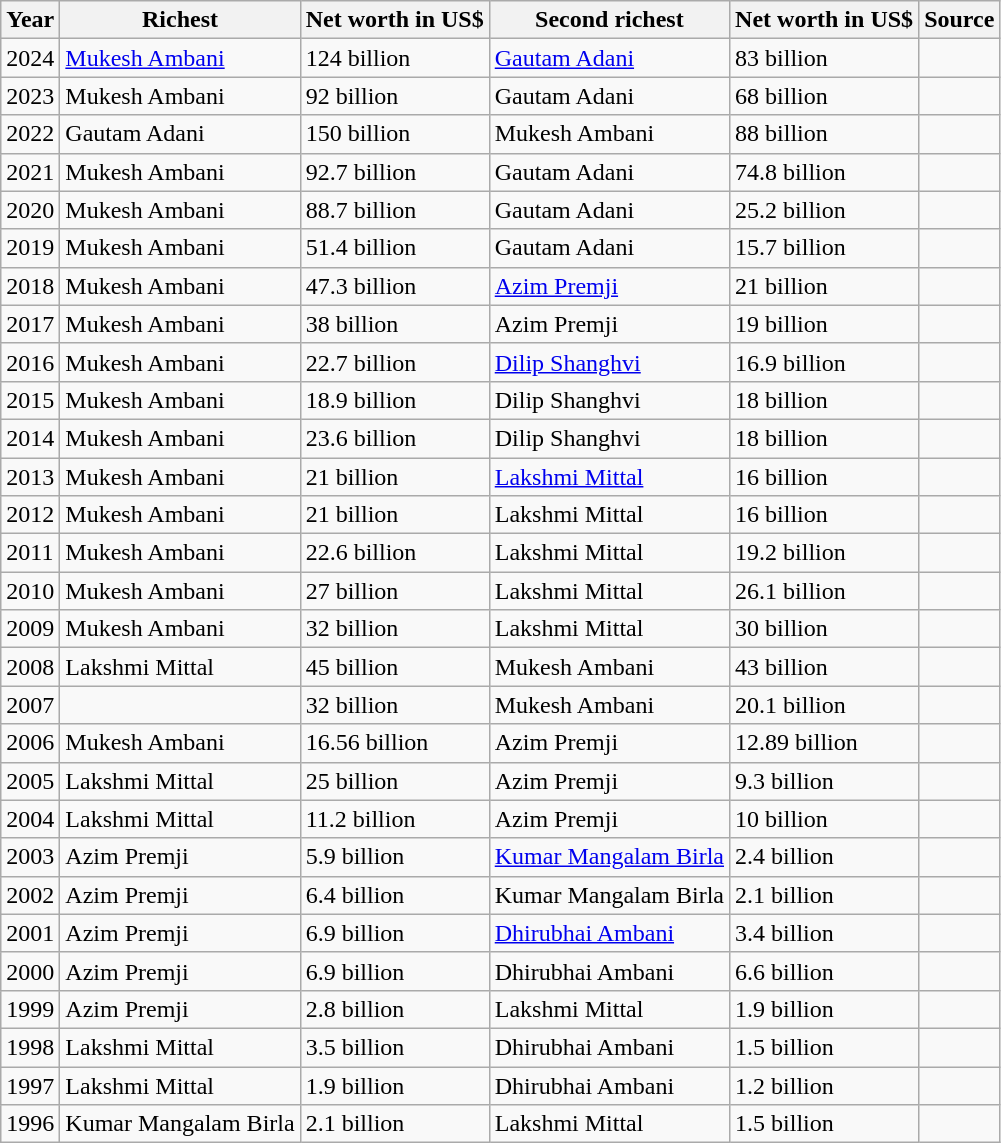<table class="wikitable sortable">
<tr>
<th>Year</th>
<th>Richest</th>
<th>Net worth in US$</th>
<th>Second richest</th>
<th>Net worth in US$</th>
<th>Source</th>
</tr>
<tr>
<td>2024</td>
<td><a href='#'>Mukesh Ambani</a></td>
<td>124 billion </td>
<td><a href='#'>Gautam Adani</a></td>
<td>83 billion </td>
<td></td>
</tr>
<tr>
<td>2023</td>
<td>Mukesh Ambani</td>
<td>92 billion </td>
<td>Gautam Adani</td>
<td>68 billion </td>
<td></td>
</tr>
<tr>
<td>2022</td>
<td>Gautam Adani</td>
<td>150 billion </td>
<td>Mukesh Ambani</td>
<td>88 billion </td>
<td></td>
</tr>
<tr>
<td>2021</td>
<td>Mukesh Ambani</td>
<td>92.7 billion </td>
<td>Gautam Adani</td>
<td>74.8 billion </td>
<td></td>
</tr>
<tr>
<td>2020</td>
<td>Mukesh Ambani</td>
<td>88.7 billion </td>
<td>Gautam Adani</td>
<td>25.2 billion </td>
<td></td>
</tr>
<tr>
<td>2019</td>
<td>Mukesh Ambani</td>
<td>51.4 billion </td>
<td>Gautam Adani</td>
<td>15.7 billion </td>
<td></td>
</tr>
<tr>
<td>2018</td>
<td>Mukesh Ambani</td>
<td>47.3 billion </td>
<td><a href='#'>Azim Premji</a></td>
<td>21 billion </td>
<td></td>
</tr>
<tr>
<td>2017</td>
<td>Mukesh Ambani</td>
<td>38 billion </td>
<td>Azim Premji</td>
<td>19 billion </td>
<td></td>
</tr>
<tr>
<td>2016</td>
<td>Mukesh Ambani</td>
<td>22.7 billion </td>
<td><a href='#'>Dilip Shanghvi</a></td>
<td>16.9 billion </td>
<td></td>
</tr>
<tr>
<td>2015</td>
<td>Mukesh Ambani</td>
<td>18.9 billion </td>
<td>Dilip Shanghvi</td>
<td>18 billion </td>
<td></td>
</tr>
<tr>
<td>2014</td>
<td>Mukesh Ambani</td>
<td>23.6 billion </td>
<td>Dilip Shanghvi</td>
<td>18 billion </td>
<td></td>
</tr>
<tr>
<td>2013</td>
<td>Mukesh Ambani</td>
<td>21 billion </td>
<td><a href='#'>Lakshmi Mittal</a></td>
<td>16 billion </td>
<td></td>
</tr>
<tr>
<td>2012</td>
<td>Mukesh Ambani</td>
<td>21 billion </td>
<td>Lakshmi Mittal</td>
<td>16 billion </td>
<td></td>
</tr>
<tr>
<td>2011</td>
<td>Mukesh Ambani</td>
<td>22.6 billion </td>
<td>Lakshmi Mittal</td>
<td>19.2 billion </td>
<td></td>
</tr>
<tr>
<td>2010</td>
<td>Mukesh Ambani</td>
<td>27 billion </td>
<td>Lakshmi Mittal</td>
<td>26.1 billion </td>
<td></td>
</tr>
<tr>
<td>2009</td>
<td>Mukesh Ambani</td>
<td>32 billion </td>
<td>Lakshmi Mittal</td>
<td>30 billion </td>
<td></td>
</tr>
<tr>
<td>2008</td>
<td>Lakshmi Mittal</td>
<td>45 billion </td>
<td>Mukesh Ambani</td>
<td>43 billion </td>
<td></td>
</tr>
<tr>
<td>2007</td>
<td></td>
<td>32 billion </td>
<td>Mukesh Ambani</td>
<td>20.1 billion </td>
<td></td>
</tr>
<tr>
<td>2006</td>
<td>Mukesh Ambani</td>
<td>16.56 billion </td>
<td>Azim Premji</td>
<td>12.89 billion </td>
<td></td>
</tr>
<tr>
<td>2005</td>
<td>Lakshmi Mittal</td>
<td>25 billion </td>
<td>Azim Premji</td>
<td>9.3 billion </td>
<td></td>
</tr>
<tr>
<td>2004</td>
<td>Lakshmi Mittal</td>
<td>11.2 billion </td>
<td>Azim Premji</td>
<td>10 billion </td>
<td></td>
</tr>
<tr>
<td>2003</td>
<td>Azim Premji</td>
<td>5.9 billion </td>
<td><a href='#'>Kumar Mangalam Birla</a></td>
<td>2.4 billion </td>
<td></td>
</tr>
<tr>
<td>2002</td>
<td>Azim Premji</td>
<td>6.4 billion </td>
<td>Kumar Mangalam Birla</td>
<td>2.1 billion </td>
<td></td>
</tr>
<tr>
<td>2001</td>
<td>Azim Premji</td>
<td>6.9 billion </td>
<td><a href='#'>Dhirubhai Ambani</a></td>
<td>3.4 billion </td>
<td></td>
</tr>
<tr>
<td>2000</td>
<td>Azim Premji</td>
<td>6.9 billion </td>
<td>Dhirubhai Ambani</td>
<td>6.6 billion </td>
<td></td>
</tr>
<tr>
<td>1999</td>
<td>Azim Premji</td>
<td>2.8 billion </td>
<td>Lakshmi Mittal</td>
<td>1.9 billion </td>
<td></td>
</tr>
<tr>
<td>1998</td>
<td>Lakshmi Mittal</td>
<td>3.5 billion </td>
<td>Dhirubhai Ambani</td>
<td>1.5 billion </td>
<td></td>
</tr>
<tr>
<td>1997</td>
<td>Lakshmi Mittal</td>
<td>1.9 billion </td>
<td>Dhirubhai Ambani</td>
<td>1.2 billion </td>
<td></td>
</tr>
<tr>
<td>1996</td>
<td>Kumar Mangalam Birla</td>
<td>2.1 billion </td>
<td>Lakshmi Mittal</td>
<td>1.5 billion </td>
<td></td>
</tr>
</table>
